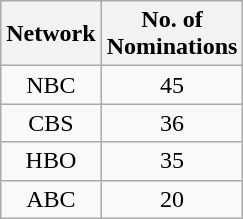<table class="wikitable">
<tr>
<th>Network</th>
<th>No. of<br>Nominations</th>
</tr>
<tr style="text-align:center">
<td>NBC</td>
<td>45</td>
</tr>
<tr style="text-align:center">
<td>CBS</td>
<td>36</td>
</tr>
<tr style="text-align:center">
<td>HBO</td>
<td>35</td>
</tr>
<tr style="text-align:center">
<td>ABC</td>
<td>20</td>
</tr>
</table>
